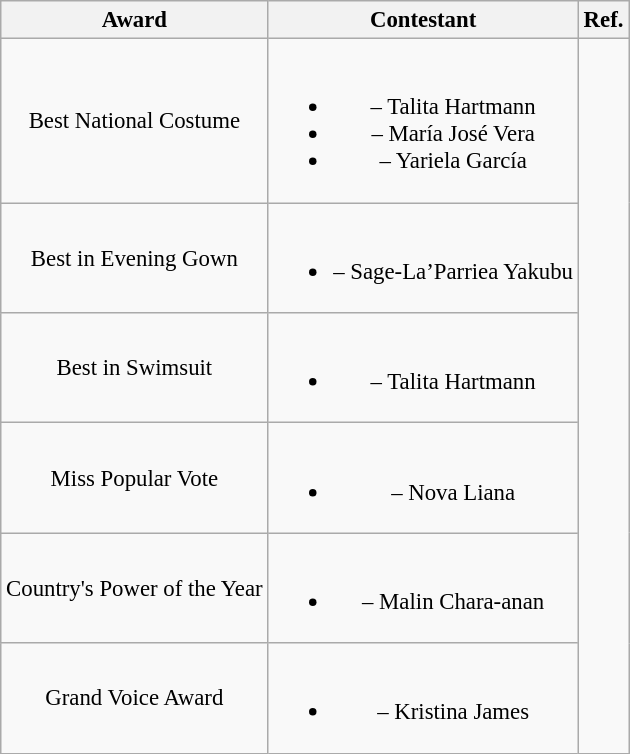<table class="wikitable" style="font-size: 95%; text-align:center">
<tr>
<th>Award</th>
<th>Contestant</th>
<th>Ref.</th>
</tr>
<tr>
<td>Best National Costume</td>
<td><br><ul><li> – Talita Hartmann</li><li> – María José Vera</li><li> – Yariela García</li></ul></td>
<td rowspan="6"></td>
</tr>
<tr>
<td>Best in Evening Gown</td>
<td><br><ul><li> – Sage-La’Parriea Yakubu</li></ul></td>
</tr>
<tr>
<td>Best in Swimsuit</td>
<td><br><ul><li> – Talita Hartmann</li></ul></td>
</tr>
<tr>
<td>Miss Popular Vote</td>
<td><br><ul><li> – Nova Liana</li></ul></td>
</tr>
<tr>
<td>Country's Power of the Year</td>
<td><br><ul><li> – Malin Chara-anan</li></ul></td>
</tr>
<tr>
<td>Grand Voice Award</td>
<td><br><ul><li> – Kristina James</li></ul></td>
</tr>
</table>
